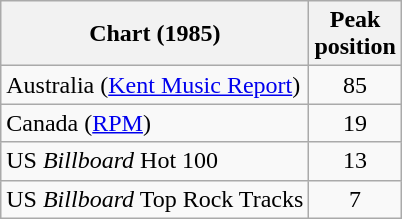<table class="wikitable sortable">
<tr>
<th align="left">Chart (1985)</th>
<th align="center">Peak<br>position</th>
</tr>
<tr>
<td align="left">Australia (<a href='#'>Kent Music Report</a>)</td>
<td align="center">85</td>
</tr>
<tr>
<td align="left">Canada (<a href='#'>RPM</a>)</td>
<td align="center">19</td>
</tr>
<tr>
<td align="left">US <em>Billboard</em> Hot 100</td>
<td align="center">13</td>
</tr>
<tr>
<td align="left">US <em>Billboard</em> Top Rock Tracks</td>
<td align="center">7</td>
</tr>
</table>
